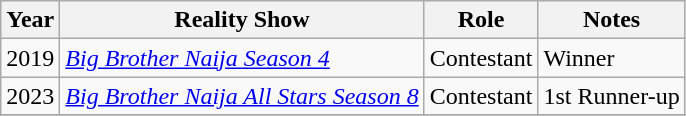<table class="wikitable">
<tr>
<th>Year</th>
<th>Reality Show</th>
<th>Role</th>
<th>Notes</th>
</tr>
<tr>
<td>2019</td>
<td><em><a href='#'>Big Brother Naija Season 4</a></em></td>
<td>Contestant</td>
<td>Winner</td>
</tr>
<tr>
<td>2023</td>
<td><a href='#'><em>Big Brother Naija All Stars Season 8</em></a></td>
<td>Contestant</td>
<td>1st Runner-up</td>
</tr>
<tr>
</tr>
</table>
